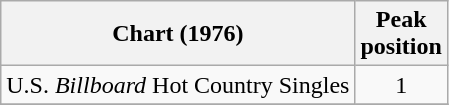<table class="wikitable sortable">
<tr>
<th align="left">Chart (1976)</th>
<th align="center">Peak<br>position</th>
</tr>
<tr>
<td align="left">U.S. <em>Billboard</em> Hot Country Singles</td>
<td align="center">1</td>
</tr>
<tr>
</tr>
</table>
